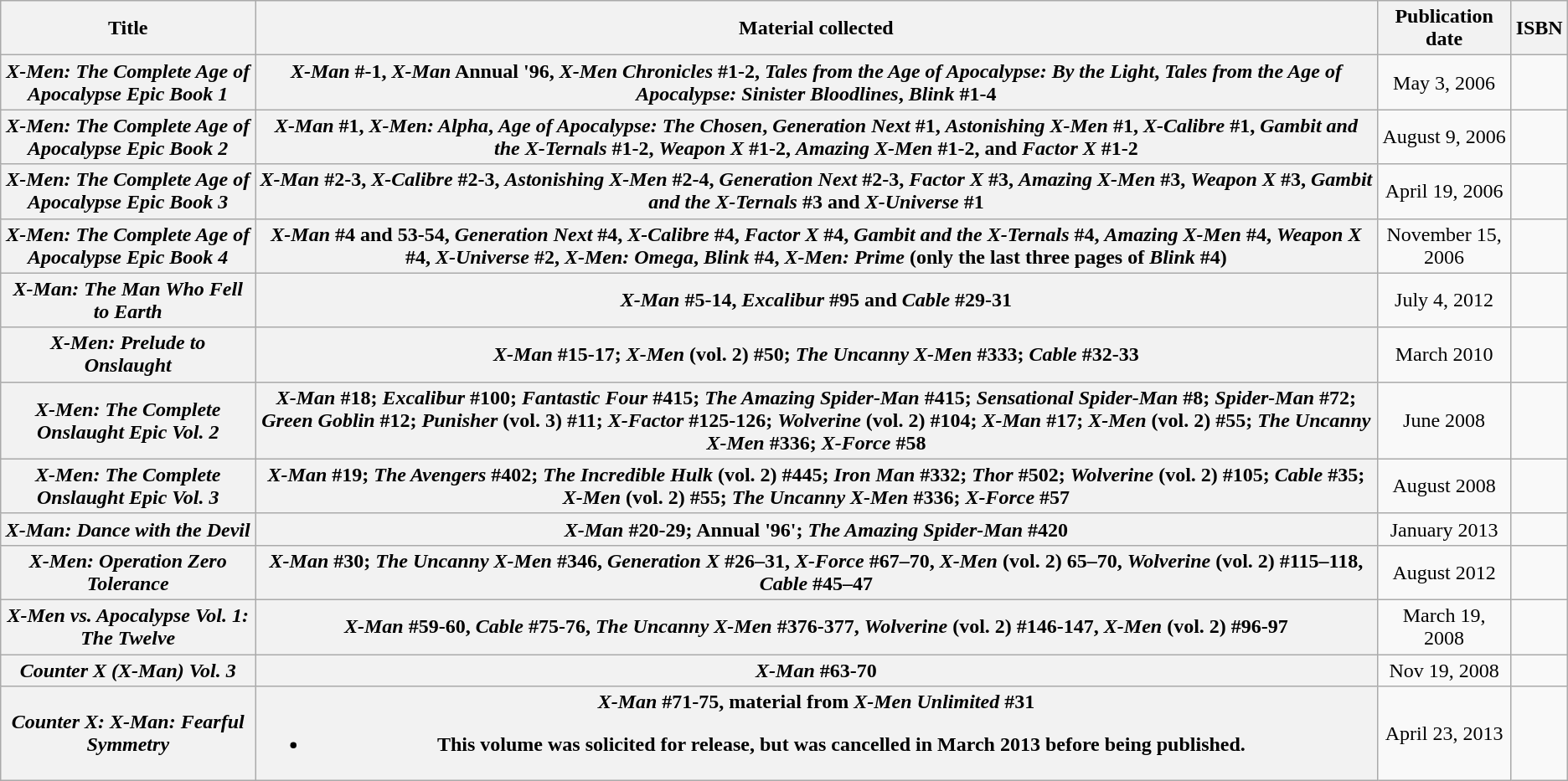<table class="wikitable plainrowheaders" style="text-align:center;" border="1">
<tr>
<th>Title</th>
<th>Material collected</th>
<th>Publication date</th>
<th>ISBN</th>
</tr>
<tr>
<th scope="row"><em>X-Men: The Complete Age of Apocalypse Epic Book 1</em></th>
<th scope="row"><em>X-Man</em> #-1, <em>X-Man</em> Annual '96, <em>X-Men Chronicles</em> #1-2, <em>Tales from the Age of Apocalypse: By the Light</em>, <em>Tales from the Age of Apocalypse: Sinister Bloodlines</em>, <em>Blink</em> #1-4</th>
<td>May 3, 2006</td>
<td></td>
</tr>
<tr>
<th scope="row"><em>X-Men: The Complete Age of Apocalypse Epic Book 2</em></th>
<th scope="row"><em>X-Man</em> #1, <em>X-Men: Alpha</em>, <em>Age of Apocalypse: The Chosen</em>, <em>Generation Next</em> #1, <em>Astonishing X-Men</em> #1, <em>X-Calibre</em> #1, <em>Gambit and the X-Ternals</em> #1-2, <em>Weapon X</em> #1-2, <em>Amazing X-Men</em> #1-2, and <em>Factor X</em> #1-2</th>
<td>August 9, 2006</td>
<td></td>
</tr>
<tr>
<th scope="row"><em>X-Men: The Complete Age of Apocalypse Epic Book 3</em></th>
<th scope="row"><em>X-Man</em> #2-3, <em>X-Calibre</em> #2-3, <em>Astonishing X-Men</em> #2-4, <em>Generation Next</em> #2-3, <em>Factor X</em> #3, <em>Amazing X-Men</em> #3, <em>Weapon X</em> #3, <em>Gambit and the X-Ternals</em> #3 and <em>X-Universe</em> #1</th>
<td>April 19, 2006</td>
<td></td>
</tr>
<tr>
<th scope="row"><em>X-Men: The Complete Age of Apocalypse Epic Book 4</em></th>
<th scope="row"><em>X-Man</em> #4 and 53-54, <em>Generation Next</em> #4, <em>X-Calibre</em> #4, <em>Factor X</em> #4, <em>Gambit and the X-Ternals</em> #4, <em>Amazing X-Men</em> #4, <em>Weapon X</em> #4, <em>X-Universe</em> #2, <em>X-Men: Omega</em>, <em>Blink</em> #4, <em>X-Men: Prime</em> (only the last three pages of <em>Blink</em> #4)</th>
<td>November 15, 2006</td>
<td></td>
</tr>
<tr>
<th scope="row"><em>X-Man: The Man Who Fell to Earth</em></th>
<th scope="row"><em>X-Man</em> #5-14, <em>Excalibur</em> #95 and <em>Cable</em> #29-31</th>
<td>July 4, 2012</td>
<td></td>
</tr>
<tr>
<th scope="row"><em>X-Men: Prelude to Onslaught</em></th>
<th scope="row"><em>X-Man</em> #15-17; <em>X-Men</em> (vol. 2) #50; <em>The Uncanny X-Men</em> #333; <em>Cable</em> #32-33</th>
<td>March 2010</td>
<td></td>
</tr>
<tr>
<th scope="row"><em>X-Men: The Complete Onslaught Epic Vol. 2</em></th>
<th scope="row"><em>X-Man</em> #18; <em>Excalibur</em> #100; <em>Fantastic Four</em> #415; <em>The Amazing Spider-Man</em> #415; <em>Sensational Spider-Man</em> #8; <em>Spider-Man</em> #72; <em>Green Goblin</em> #12; <em>Punisher</em> (vol. 3) #11; <em>X-Factor</em> #125-126; <em>Wolverine</em> (vol. 2) #104; <em>X-Man</em> #17; <em>X-Men</em> (vol. 2) #55; <em>The Uncanny X-Men</em> #336; <em>X-Force</em> #58</th>
<td>June 2008</td>
<td></td>
</tr>
<tr>
<th scope="row"><em>X-Men: The Complete Onslaught Epic Vol. 3</em></th>
<th scope="row"><em>X-Man</em> #19; <em>The Avengers</em> #402; <em>The Incredible Hulk</em> (vol. 2) #445; <em>Iron Man</em> #332; <em>Thor</em> #502; <em>Wolverine</em> (vol. 2) #105; <em>Cable</em> #35; <em>X-Men</em> (vol. 2) #55; <em>The Uncanny X-Men</em> #336; <em>X-Force</em> #57</th>
<td>August 2008</td>
<td></td>
</tr>
<tr>
<th scope="row"><em>X-Man: Dance with the Devil</em></th>
<th scope="row"><em>X-Man</em> #20-29; Annual '96'; <em>The Amazing Spider-Man</em> #420</th>
<td>January 2013</td>
<td></td>
</tr>
<tr>
<th scope="row"><em>X-Men: Operation Zero Tolerance</em></th>
<th scope="row"><em>X-Man</em> #30; <em>The Uncanny X-Men</em> #346, <em>Generation X</em> #26–31, <em>X-Force</em> #67–70, <em>X-Men</em> (vol. 2) 65–70, <em>Wolverine</em> (vol. 2) #115–118, <em>Cable</em> #45–47</th>
<td>August 2012</td>
<td></td>
</tr>
<tr>
<th scope="row"><em>X-Men vs. Apocalypse Vol. 1: The Twelve</em></th>
<th scope="row"><em>X-Man</em> #59-60, <em>Cable</em> #75-76, <em>The Uncanny X-Men</em> #376-377, <em>Wolverine</em> (vol. 2) #146-147, <em>X-Men</em> (vol. 2) #96-97</th>
<td>March 19, 2008</td>
<td></td>
</tr>
<tr>
<th scope="row"><em>Counter X (X-Man) Vol. 3</em></th>
<th scope="row"><em>X-Man</em> #63-70</th>
<td>Nov 19, 2008</td>
<td></td>
</tr>
<tr>
<th scope="row"><em>Counter X: X-Man: Fearful Symmetry </em></th>
<th scope="row"><em>X-Man</em> #71-75, material from <em>X-Men Unlimited</em> #31<br><ul><li>This volume was solicited for release, but was cancelled in March 2013 before being published.</li></ul></th>
<td>April 23, 2013</td>
<td></td>
</tr>
</table>
